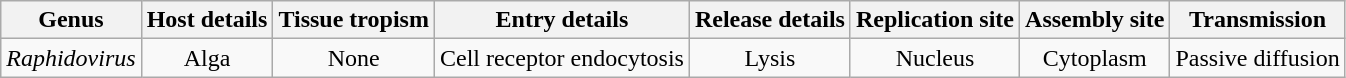<table class="wikitable sortable" style="text-align:center">
<tr>
<th>Genus</th>
<th>Host details</th>
<th>Tissue tropism</th>
<th>Entry details</th>
<th>Release details</th>
<th>Replication site</th>
<th>Assembly site</th>
<th>Transmission</th>
</tr>
<tr>
<td><em>Raphidovirus</em></td>
<td>Alga</td>
<td>None</td>
<td>Cell receptor endocytosis</td>
<td>Lysis</td>
<td>Nucleus</td>
<td>Cytoplasm</td>
<td>Passive diffusion</td>
</tr>
</table>
